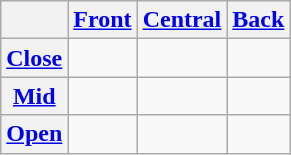<table class="wikitable" style="text-align:center;">
<tr>
<th></th>
<th><a href='#'>Front</a></th>
<th><a href='#'>Central</a></th>
<th><a href='#'>Back</a></th>
</tr>
<tr>
<th><a href='#'>Close</a></th>
<td></td>
<td> </td>
<td></td>
</tr>
<tr>
<th><a href='#'>Mid</a></th>
<td></td>
<td></td>
<td></td>
</tr>
<tr>
<th><a href='#'>Open</a></th>
<td></td>
<td> </td>
<td></td>
</tr>
</table>
